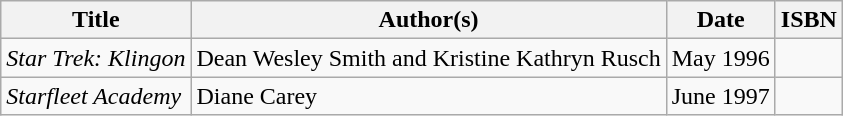<table class="wikitable">
<tr>
<th>Title</th>
<th>Author(s)</th>
<th>Date</th>
<th>ISBN</th>
</tr>
<tr>
<td><em>Star Trek: Klingon</em></td>
<td>Dean Wesley Smith and Kristine Kathryn Rusch</td>
<td>May 1996</td>
<td></td>
</tr>
<tr>
<td><em>Starfleet Academy</em></td>
<td>Diane Carey</td>
<td>June 1997</td>
<td></td>
</tr>
</table>
